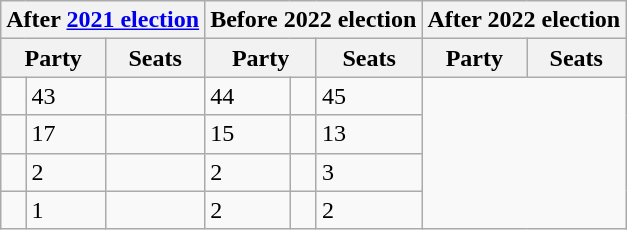<table class="wikitable">
<tr>
<th colspan="3">After <a href='#'>2021 election</a></th>
<th colspan="3">Before 2022 election</th>
<th colspan="3">After 2022 election</th>
</tr>
<tr>
<th colspan="2">Party</th>
<th>Seats</th>
<th colspan="2">Party</th>
<th>Seats</th>
<th colspan="2">Party</th>
<th>Seats</th>
</tr>
<tr>
<td></td>
<td>43</td>
<td></td>
<td>44</td>
<td></td>
<td>45</td>
</tr>
<tr>
<td></td>
<td>17</td>
<td></td>
<td>15</td>
<td></td>
<td>13</td>
</tr>
<tr>
<td></td>
<td>2</td>
<td></td>
<td>2</td>
<td></td>
<td>3</td>
</tr>
<tr>
<td></td>
<td>1</td>
<td></td>
<td>2</td>
<td></td>
<td>2</td>
</tr>
</table>
